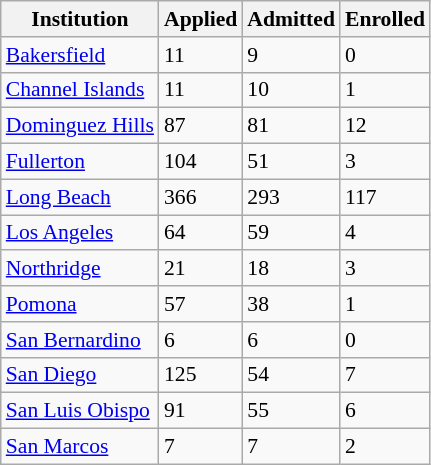<table class="wikitable sortable" style="font-size: 90%">
<tr>
<th>Institution</th>
<th>Applied</th>
<th>Admitted</th>
<th>Enrolled</th>
</tr>
<tr>
<td><a href='#'>Bakersfield</a></td>
<td>11</td>
<td>9</td>
<td>0</td>
</tr>
<tr>
<td><a href='#'>Channel Islands</a></td>
<td>11</td>
<td>10</td>
<td>1</td>
</tr>
<tr>
<td><a href='#'>Dominguez Hills</a></td>
<td>87</td>
<td>81</td>
<td>12</td>
</tr>
<tr>
<td><a href='#'>Fullerton</a></td>
<td>104</td>
<td>51</td>
<td>3</td>
</tr>
<tr>
<td><a href='#'>Long Beach</a></td>
<td>366</td>
<td>293</td>
<td>117</td>
</tr>
<tr>
<td><a href='#'>Los Angeles</a></td>
<td>64</td>
<td>59</td>
<td>4</td>
</tr>
<tr>
<td><a href='#'>Northridge</a></td>
<td>21</td>
<td>18</td>
<td>3</td>
</tr>
<tr>
<td><a href='#'>Pomona</a></td>
<td>57</td>
<td>38</td>
<td>1</td>
</tr>
<tr>
<td><a href='#'>San Bernardino</a></td>
<td>6</td>
<td>6</td>
<td>0</td>
</tr>
<tr>
<td><a href='#'>San Diego</a></td>
<td>125</td>
<td>54</td>
<td>7</td>
</tr>
<tr>
<td><a href='#'>San Luis Obispo</a></td>
<td>91</td>
<td>55</td>
<td>6</td>
</tr>
<tr>
<td><a href='#'>San Marcos</a></td>
<td>7</td>
<td>7</td>
<td>2</td>
</tr>
</table>
